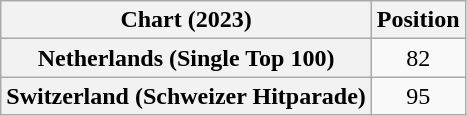<table class="wikitable sortable plainrowheaders" style="text-align:center">
<tr>
<th scope="col">Chart (2023)</th>
<th scope="col">Position</th>
</tr>
<tr>
<th scope="row">Netherlands (Single Top 100)</th>
<td>82</td>
</tr>
<tr>
<th scope="row">Switzerland (Schweizer Hitparade)</th>
<td>95</td>
</tr>
</table>
